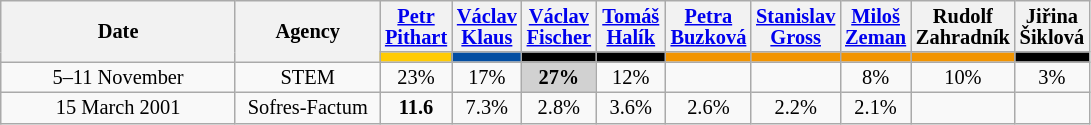<table class="wikitable" style=text-align:center;font-size:85%;line-height:14px;">
<tr>
<th style="width:150px;" rowspan="2">Date</th>
<th style="width:90px;" rowspan="2">Agency</th>
<th><a href='#'>Petr Pithart</a><br><small></small></th>
<th><a href='#'>Václav Klaus</a><br><small></small></th>
<th><a href='#'>Václav Fischer</a><br><small></small></th>
<th><a href='#'>Tomáš Halík</a><br><small></small></th>
<th><a href='#'>Petra Buzková</a><br><small></small></th>
<th><a href='#'>Stanislav Gross</a><br><small></small></th>
<th><a href='#'>Miloš Zeman</a><br><small></small></th>
<th>Rudolf Zahradník<br><small></small></th>
<th>Jiřina Šiklová<br><small></small></th>
</tr>
<tr>
<th style="background:#FFCB03; width:40px;"></th>
<th style="background:#034EA2; width:40px;"></th>
<th style="background:#000000; width:40px;"></th>
<th style="background:#000000; width:40px;"></th>
<th style="background:#F29400; width:40px;"></th>
<th style="background:#F29400; width:40px;"></th>
<th style="background:#F29400; width:40px;"></th>
<th style="background:#F29400; width:40px;"></th>
<th style="background:#000000; width:40px;"></th>
</tr>
<tr>
<td>5–11 November</td>
<td>STEM</td>
<td>23%</td>
<td>17%</td>
<td style="background:#D1D1D1"><strong>27%</strong></td>
<td>12%</td>
<td></td>
<td></td>
<td>8%</td>
<td>10%</td>
<td>3%</td>
</tr>
<tr>
<td>15 March 2001</td>
<td>Sofres-Factum</td>
<td><strong>11.6</strong></td>
<td>7.3%</td>
<td>2.8%</td>
<td>3.6%</td>
<td>2.6%</td>
<td>2.2%</td>
<td>2.1%</td>
<td></td>
<td></td>
</tr>
</table>
